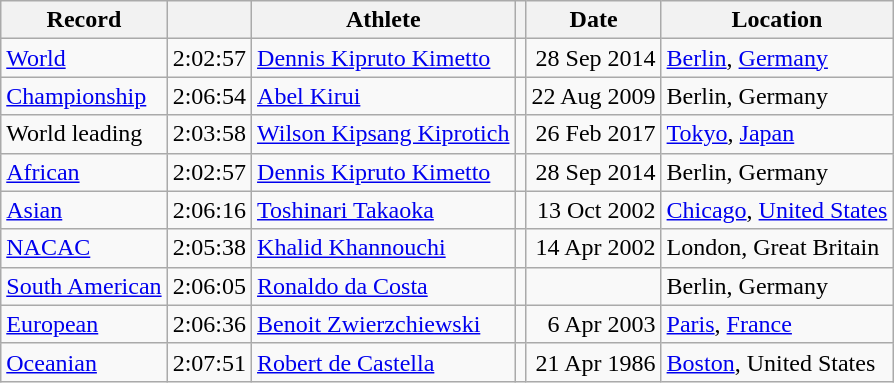<table class="wikitable">
<tr>
<th>Record</th>
<th></th>
<th>Athlete</th>
<th></th>
<th>Date</th>
<th>Location</th>
</tr>
<tr>
<td><a href='#'>World</a></td>
<td>2:02:57</td>
<td><a href='#'>Dennis Kipruto Kimetto</a></td>
<td></td>
<td align=right>28 Sep 2014</td>
<td><a href='#'>Berlin</a>, <a href='#'>Germany</a></td>
</tr>
<tr>
<td><a href='#'>Championship</a></td>
<td>2:06:54</td>
<td><a href='#'>Abel Kirui</a></td>
<td></td>
<td align=right>22 Aug 2009</td>
<td>Berlin, Germany</td>
</tr>
<tr>
<td>World leading</td>
<td>2:03:58</td>
<td><a href='#'>Wilson Kipsang Kiprotich</a></td>
<td></td>
<td align=right>26 Feb 2017</td>
<td><a href='#'>Tokyo</a>, <a href='#'>Japan</a></td>
</tr>
<tr>
<td><a href='#'>African</a></td>
<td>2:02:57</td>
<td><a href='#'>Dennis Kipruto Kimetto</a></td>
<td></td>
<td align=right>28 Sep 2014</td>
<td>Berlin, Germany</td>
</tr>
<tr>
<td><a href='#'>Asian</a></td>
<td>2:06:16</td>
<td><a href='#'>Toshinari Takaoka</a></td>
<td></td>
<td align=right>13 Oct 2002</td>
<td><a href='#'>Chicago</a>, <a href='#'>United States</a></td>
</tr>
<tr>
<td><a href='#'>NACAC</a></td>
<td>2:05:38</td>
<td><a href='#'>Khalid Khannouchi</a></td>
<td></td>
<td align=right>14 Apr 2002</td>
<td>London, Great Britain</td>
</tr>
<tr>
<td><a href='#'>South American</a></td>
<td>2:06:05</td>
<td><a href='#'>Ronaldo da Costa</a></td>
<td></td>
<td align=right></td>
<td>Berlin, Germany</td>
</tr>
<tr>
<td><a href='#'>European</a></td>
<td>2:06:36</td>
<td><a href='#'>Benoit Zwierzchiewski</a></td>
<td></td>
<td align=right>6 Apr 2003</td>
<td><a href='#'>Paris</a>, <a href='#'>France</a></td>
</tr>
<tr>
<td><a href='#'>Oceanian</a></td>
<td>2:07:51</td>
<td><a href='#'>Robert de Castella</a></td>
<td></td>
<td align=right>21 Apr 1986</td>
<td><a href='#'>Boston</a>, United States</td>
</tr>
</table>
